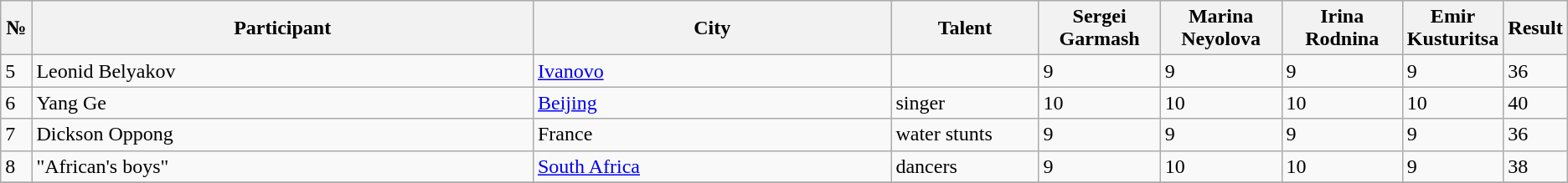<table class="wikitable">
<tr>
<th width="2%">№</th>
<th width="35%">Participant</th>
<th width="25%">City</th>
<th width="10%">Talent</th>
<th width="8%">Sergei Garmash</th>
<th width="8%">Marina Neyolova</th>
<th width="8%">Irina Rodnina</th>
<th width="8%">Emir Kusturitsa</th>
<th width="8%">Result</th>
</tr>
<tr>
<td>5</td>
<td>Leonid Belyakov</td>
<td><a href='#'>Ivanovo</a></td>
<td></td>
<td>9</td>
<td>9</td>
<td>9</td>
<td>9</td>
<td>36</td>
</tr>
<tr>
<td>6</td>
<td>Yang Ge</td>
<td><a href='#'>Beijing</a></td>
<td>singer</td>
<td>10</td>
<td>10</td>
<td>10</td>
<td>10</td>
<td>40</td>
</tr>
<tr>
<td>7</td>
<td>Dickson Oppong</td>
<td>France</td>
<td>water stunts</td>
<td>9</td>
<td>9</td>
<td>9</td>
<td>9</td>
<td>36</td>
</tr>
<tr>
<td>8</td>
<td>"African's boys"</td>
<td><a href='#'>South Africa</a></td>
<td>dancers</td>
<td>9</td>
<td>10</td>
<td>10</td>
<td>9</td>
<td>38</td>
</tr>
<tr>
</tr>
</table>
